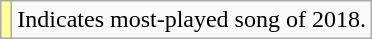<table class="wikitable" style="font-size:100%;">
<tr>
<td style="background:#ff9;"></td>
<td>Indicates most-played song of 2018.</td>
</tr>
</table>
